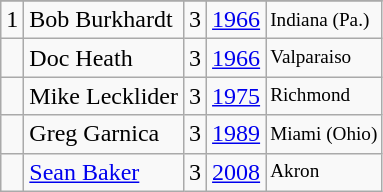<table class="wikitable">
<tr>
</tr>
<tr>
<td>1</td>
<td>Bob Burkhardt</td>
<td>3</td>
<td><a href='#'>1966</a></td>
<td style="font-size:80%;">Indiana (Pa.)</td>
</tr>
<tr>
<td></td>
<td>Doc Heath</td>
<td>3</td>
<td><a href='#'>1966</a></td>
<td style="font-size:80%;">Valparaiso</td>
</tr>
<tr>
<td></td>
<td>Mike Lecklider</td>
<td>3</td>
<td><a href='#'>1975</a></td>
<td style="font-size:80%;">Richmond</td>
</tr>
<tr>
<td></td>
<td>Greg Garnica</td>
<td>3</td>
<td><a href='#'>1989</a></td>
<td style="font-size:80%;">Miami (Ohio)</td>
</tr>
<tr>
<td></td>
<td><a href='#'>Sean Baker</a></td>
<td>3</td>
<td><a href='#'>2008</a></td>
<td style="font-size:80%;">Akron</td>
</tr>
</table>
